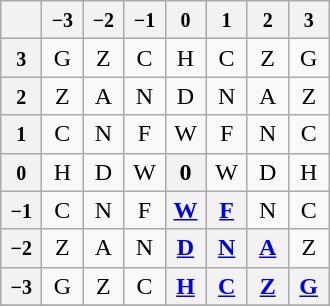<table class="wikitable" align="center" style="text-align:center">
<tr>
<th></th>
<th><small>−3</small></th>
<th><small>−2</small></th>
<th><small>−1</small></th>
<th><small>0</small></th>
<th><small>1</small></th>
<th><small>2</small></th>
<th><small>3</small></th>
</tr>
<tr>
<th><small>3</small></th>
<td>G</td>
<td>Z</td>
<td>C</td>
<td>H</td>
<td>C</td>
<td>Z</td>
<td>G</td>
</tr>
<tr>
<th><small>2</small></th>
<td>Z</td>
<td>A</td>
<td>N</td>
<td>D</td>
<td>N</td>
<td>A</td>
<td>Z</td>
</tr>
<tr>
<th><small>1</small></th>
<td>C</td>
<td>N</td>
<td>F</td>
<td>W</td>
<td>F</td>
<td>N</td>
<td>C</td>
</tr>
<tr>
<th><small>0</small></th>
<td>H</td>
<td>D</td>
<td>W</td>
<th><strong>0</strong></th>
<td>W</td>
<td>D</td>
<td>H</td>
</tr>
<tr>
<th><small>−1</small></th>
<td>C</td>
<td>N</td>
<td>F</td>
<th><strong><a href='#'>W</a></strong></th>
<th><strong><a href='#'>F</a></strong></th>
<td>N</td>
<td>C</td>
</tr>
<tr>
<th><small>−2</small></th>
<td>Z</td>
<td>A</td>
<td>N</td>
<th><strong><a href='#'>D</a></strong></th>
<th><strong><a href='#'>N</a></strong></th>
<th><strong><a href='#'>A</a></strong></th>
<td>Z</td>
</tr>
<tr>
<th width="20"><small>−3</small></th>
<td width="20">G</td>
<td width="20">Z</td>
<td width="20">C</td>
<th width="20"><strong><a href='#'>H</a></strong></th>
<th width="20"><strong><a href='#'>C</a></strong></th>
<th width="20"><strong><a href='#'>Z</a></strong></th>
<th width="20"><strong><a href='#'>G</a></strong></th>
</tr>
<tr>
</tr>
</table>
